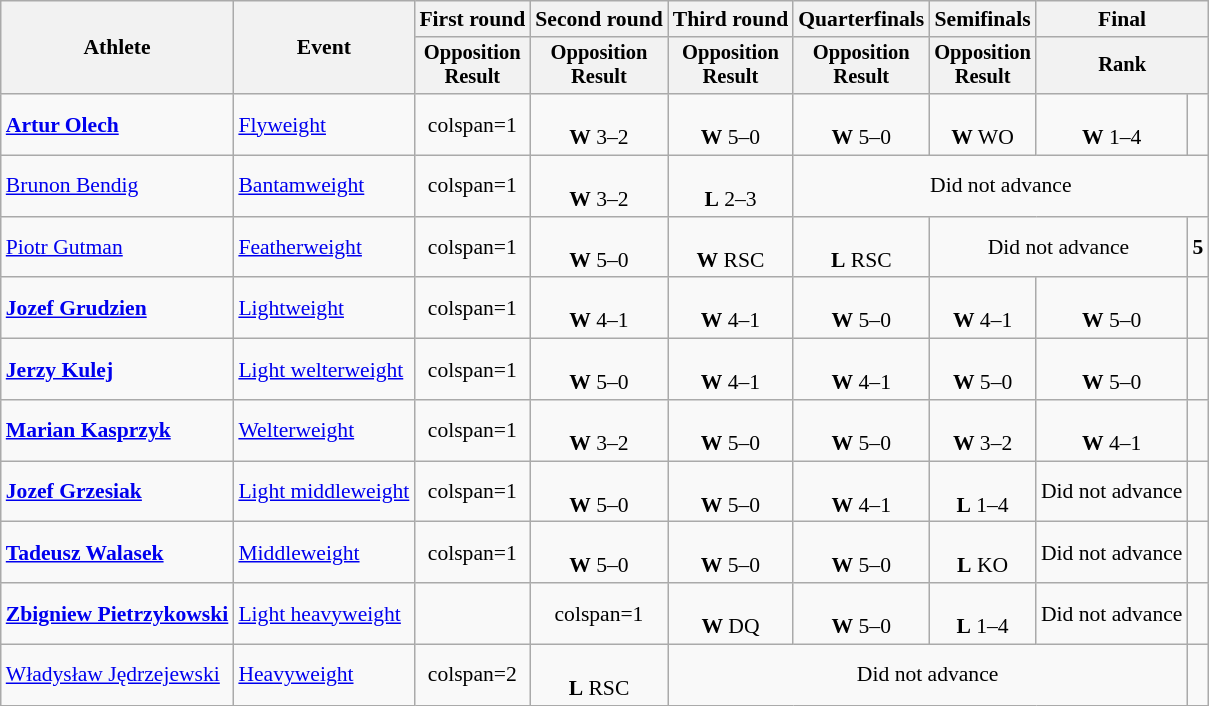<table class="wikitable" style="font-size:90%">
<tr>
<th rowspan="2">Athlete</th>
<th rowspan="2">Event</th>
<th>First round</th>
<th>Second round</th>
<th>Third round</th>
<th>Quarterfinals</th>
<th>Semifinals</th>
<th colspan=2>Final</th>
</tr>
<tr style="font-size:95%">
<th>Opposition<br>Result</th>
<th>Opposition<br>Result</th>
<th>Opposition<br>Result</th>
<th>Opposition<br>Result</th>
<th>Opposition<br>Result</th>
<th colspan=2>Rank</th>
</tr>
<tr align=center>
<td align=left><strong><a href='#'>Artur Olech</a></strong></td>
<td align=left><a href='#'>Flyweight</a></td>
<td>colspan=1 </td>
<td><br><strong>W</strong> 3–2</td>
<td><br><strong>W</strong> 5–0</td>
<td><br><strong>W</strong> 5–0</td>
<td><br><strong>W</strong> WO</td>
<td><br><strong>W</strong> 1–4</td>
<td></td>
</tr>
<tr align=center>
<td align=left><a href='#'>Brunon Bendig</a></td>
<td align=left><a href='#'>Bantamweight</a></td>
<td>colspan=1 </td>
<td><br><strong>W</strong> 3–2</td>
<td><br><strong>L</strong> 2–3</td>
<td colspan=4>Did not advance</td>
</tr>
<tr align=center>
<td align=left><a href='#'>Piotr Gutman</a></td>
<td align=left><a href='#'>Featherweight</a></td>
<td>colspan=1 </td>
<td><br><strong>W</strong> 5–0</td>
<td><br><strong>W</strong> RSC</td>
<td><br><strong>L</strong> RSC</td>
<td colspan=2>Did not advance</td>
<td><strong>5</strong></td>
</tr>
<tr align=center>
<td align=left><strong><a href='#'>Jozef Grudzien</a></strong></td>
<td align=left><a href='#'>Lightweight</a></td>
<td>colspan=1 </td>
<td><br><strong>W</strong> 4–1</td>
<td><br><strong>W</strong> 4–1</td>
<td><br><strong>W</strong> 5–0</td>
<td><br><strong>W</strong> 4–1</td>
<td><br><strong>W</strong> 5–0</td>
<td></td>
</tr>
<tr align=center>
<td align=left><strong><a href='#'>Jerzy Kulej</a></strong></td>
<td align=left><a href='#'>Light welterweight</a></td>
<td>colspan=1 </td>
<td><br><strong>W</strong> 5–0</td>
<td><br><strong>W</strong> 4–1</td>
<td><br><strong>W</strong> 4–1</td>
<td><br><strong>W</strong> 5–0</td>
<td><br><strong>W</strong> 5–0</td>
<td></td>
</tr>
<tr align=center>
<td align=left><strong><a href='#'>Marian Kasprzyk</a></strong></td>
<td align=left><a href='#'>Welterweight</a></td>
<td>colspan=1 </td>
<td><br><strong>W</strong> 3–2</td>
<td><br><strong>W</strong> 5–0</td>
<td><br><strong>W</strong> 5–0</td>
<td><br><strong>W</strong> 3–2</td>
<td><br><strong>W</strong> 4–1</td>
<td></td>
</tr>
<tr align=center>
<td align=left><strong><a href='#'>Jozef Grzesiak</a></strong></td>
<td align=left><a href='#'>Light middleweight</a></td>
<td>colspan=1 </td>
<td><br><strong>W</strong> 5–0</td>
<td><br><strong>W</strong> 5–0</td>
<td><br><strong>W</strong> 4–1</td>
<td><br><strong>L</strong> 1–4</td>
<td colspan=1>Did not advance</td>
<td></td>
</tr>
<tr align=center>
<td align=left><strong><a href='#'>Tadeusz Walasek</a></strong></td>
<td align=left><a href='#'>Middleweight</a></td>
<td>colspan=1 </td>
<td><br><strong>W</strong> 5–0</td>
<td><br><strong>W</strong> 5–0</td>
<td><br><strong>W</strong> 5–0</td>
<td><br><strong>L</strong> KO</td>
<td colspan=1>Did not advance</td>
<td></td>
</tr>
<tr align=center>
<td align=left><strong><a href='#'>Zbigniew Pietrzykowski</a></strong></td>
<td align=left><a href='#'>Light heavyweight</a></td>
<td></td>
<td>colspan=1 </td>
<td><br><strong>W</strong> DQ</td>
<td><br><strong>W</strong> 5–0</td>
<td><br><strong>L</strong> 1–4</td>
<td colspan=1>Did not advance</td>
<td></td>
</tr>
<tr align=center>
<td align=left><a href='#'>Władysław Jędrzejewski</a></td>
<td align=left><a href='#'>Heavyweight</a></td>
<td>colspan=2 </td>
<td><br><strong>L</strong> RSC</td>
<td colspan=4>Did not advance</td>
</tr>
</table>
